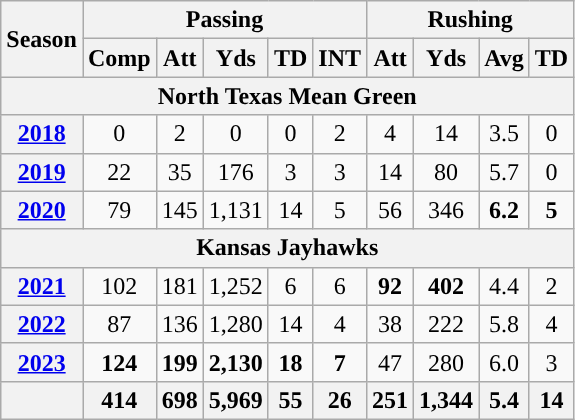<table class="wikitable" style="text-align:center;">
<tr>
<th rowspan="2">Season</th>
<th colspan="5">Passing</th>
<th colspan="4">Rushing</th>
</tr>
<tr>
<th>Comp</th>
<th>Att</th>
<th>Yds</th>
<th>TD</th>
<th>INT</th>
<th>Att</th>
<th>Yds</th>
<th>Avg</th>
<th>TD</th>
</tr>
<tr>
<th colspan="14">North Texas Mean Green</th>
</tr>
<tr>
<th><a href='#'>2018</a></th>
<td>0</td>
<td>2</td>
<td>0</td>
<td>0</td>
<td>2</td>
<td>4</td>
<td>14</td>
<td>3.5</td>
<td>0</td>
</tr>
<tr>
<th><a href='#'>2019</a></th>
<td>22</td>
<td>35</td>
<td>176</td>
<td>3</td>
<td>3</td>
<td>14</td>
<td>80</td>
<td>5.7</td>
<td>0</td>
</tr>
<tr>
<th><a href='#'>2020</a></th>
<td>79</td>
<td>145</td>
<td>1,131</td>
<td>14</td>
<td>5</td>
<td>56</td>
<td>346</td>
<td><strong>6.2</strong></td>
<td><strong>5</strong></td>
</tr>
<tr>
<th colspan="14">Kansas Jayhawks</th>
</tr>
<tr>
<th><a href='#'>2021</a></th>
<td>102</td>
<td>181</td>
<td>1,252</td>
<td>6</td>
<td>6</td>
<td><strong>92</strong></td>
<td><strong>402</strong></td>
<td>4.4</td>
<td>2</td>
</tr>
<tr>
<th><a href='#'>2022</a></th>
<td>87</td>
<td>136</td>
<td>1,280</td>
<td>14</td>
<td>4</td>
<td>38</td>
<td>222</td>
<td>5.8</td>
<td>4</td>
</tr>
<tr>
<th><a href='#'>2023</a></th>
<td><strong>124</strong></td>
<td><strong>199</strong></td>
<td><strong>2,130</strong></td>
<td><strong>18</strong></td>
<td><strong>7</strong></td>
<td>47</td>
<td>280</td>
<td>6.0</td>
<td>3</td>
</tr>
<tr style="background:#eee;">
<th><strong></strong></th>
<th>414</th>
<th>698</th>
<th>5,969</th>
<th>55</th>
<th>26</th>
<th>251</th>
<th>1,344</th>
<th>5.4</th>
<th>14</th>
</tr>
</table>
